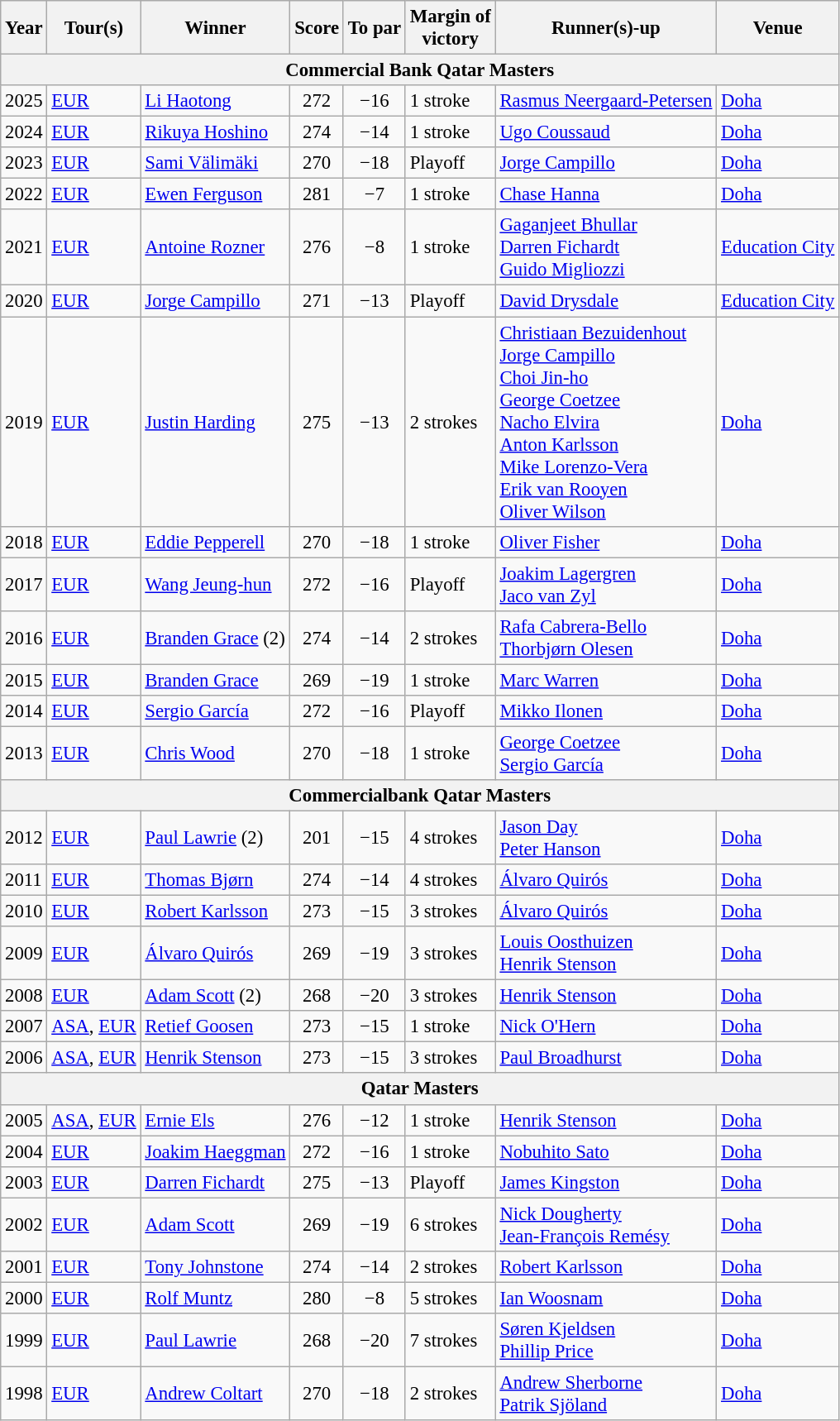<table class=wikitable style="font-size:95%">
<tr>
<th>Year</th>
<th>Tour(s)</th>
<th>Winner</th>
<th>Score</th>
<th>To par</th>
<th>Margin of<br>victory</th>
<th>Runner(s)-up</th>
<th>Venue</th>
</tr>
<tr>
<th colspan=8>Commercial Bank Qatar Masters</th>
</tr>
<tr>
<td>2025</td>
<td><a href='#'>EUR</a></td>
<td> <a href='#'>Li Haotong</a></td>
<td align=center>272</td>
<td align=center>−16</td>
<td>1 stroke</td>
<td> <a href='#'>Rasmus Neergaard-Petersen</a></td>
<td><a href='#'>Doha</a></td>
</tr>
<tr>
<td>2024</td>
<td><a href='#'>EUR</a></td>
<td> <a href='#'>Rikuya Hoshino</a></td>
<td align=center>274</td>
<td align=center>−14</td>
<td>1 stroke</td>
<td> <a href='#'>Ugo Coussaud</a></td>
<td><a href='#'>Doha</a></td>
</tr>
<tr>
<td>2023</td>
<td><a href='#'>EUR</a></td>
<td> <a href='#'>Sami Välimäki</a></td>
<td align=center>270</td>
<td align=center>−18</td>
<td>Playoff</td>
<td> <a href='#'>Jorge Campillo</a></td>
<td><a href='#'>Doha</a></td>
</tr>
<tr>
<td>2022</td>
<td><a href='#'>EUR</a></td>
<td> <a href='#'>Ewen Ferguson</a></td>
<td align=center>281</td>
<td align=center>−7</td>
<td>1 stroke</td>
<td> <a href='#'>Chase Hanna</a></td>
<td><a href='#'>Doha</a></td>
</tr>
<tr>
<td>2021</td>
<td><a href='#'>EUR</a></td>
<td> <a href='#'>Antoine Rozner</a></td>
<td align=center>276</td>
<td align=center>−8</td>
<td>1 stroke</td>
<td> <a href='#'>Gaganjeet Bhullar</a><br> <a href='#'>Darren Fichardt</a><br> <a href='#'>Guido Migliozzi</a></td>
<td><a href='#'>Education City</a></td>
</tr>
<tr>
<td>2020</td>
<td><a href='#'>EUR</a></td>
<td> <a href='#'>Jorge Campillo</a></td>
<td align=center>271</td>
<td align=center>−13</td>
<td>Playoff</td>
<td> <a href='#'>David Drysdale</a></td>
<td><a href='#'>Education City</a></td>
</tr>
<tr>
<td>2019</td>
<td><a href='#'>EUR</a></td>
<td> <a href='#'>Justin Harding</a></td>
<td align=center>275</td>
<td align=center>−13</td>
<td>2 strokes</td>
<td> <a href='#'>Christiaan Bezuidenhout</a><br> <a href='#'>Jorge Campillo</a><br> <a href='#'>Choi Jin-ho</a><br> <a href='#'>George Coetzee</a><br> <a href='#'>Nacho Elvira</a><br> <a href='#'>Anton Karlsson</a><br> <a href='#'>Mike Lorenzo-Vera</a><br> <a href='#'>Erik van Rooyen</a><br> <a href='#'>Oliver Wilson</a></td>
<td><a href='#'>Doha</a></td>
</tr>
<tr>
<td>2018</td>
<td><a href='#'>EUR</a></td>
<td> <a href='#'>Eddie Pepperell</a></td>
<td align=center>270</td>
<td align=center>−18</td>
<td>1 stroke</td>
<td> <a href='#'>Oliver Fisher</a></td>
<td><a href='#'>Doha</a></td>
</tr>
<tr>
<td>2017</td>
<td><a href='#'>EUR</a></td>
<td> <a href='#'>Wang Jeung-hun</a></td>
<td align=center>272</td>
<td align=center>−16</td>
<td>Playoff</td>
<td> <a href='#'>Joakim Lagergren</a><br> <a href='#'>Jaco van Zyl</a></td>
<td><a href='#'>Doha</a></td>
</tr>
<tr>
<td>2016</td>
<td><a href='#'>EUR</a></td>
<td> <a href='#'>Branden Grace</a> (2)</td>
<td align=center>274</td>
<td align=center>−14</td>
<td>2 strokes</td>
<td> <a href='#'>Rafa Cabrera-Bello</a><br> <a href='#'>Thorbjørn Olesen</a></td>
<td><a href='#'>Doha</a></td>
</tr>
<tr>
<td>2015</td>
<td><a href='#'>EUR</a></td>
<td> <a href='#'>Branden Grace</a></td>
<td align=center>269</td>
<td align=center>−19</td>
<td>1 stroke</td>
<td> <a href='#'>Marc Warren</a></td>
<td><a href='#'>Doha</a></td>
</tr>
<tr>
<td>2014</td>
<td><a href='#'>EUR</a></td>
<td> <a href='#'>Sergio García</a></td>
<td align=center>272</td>
<td align=center>−16</td>
<td>Playoff</td>
<td> <a href='#'>Mikko Ilonen</a></td>
<td><a href='#'>Doha</a></td>
</tr>
<tr>
<td>2013</td>
<td><a href='#'>EUR</a></td>
<td> <a href='#'>Chris Wood</a></td>
<td align=center>270</td>
<td align=center>−18</td>
<td>1 stroke</td>
<td> <a href='#'>George Coetzee</a><br> <a href='#'>Sergio García</a></td>
<td><a href='#'>Doha</a></td>
</tr>
<tr>
<th colspan=8>Commercialbank Qatar Masters</th>
</tr>
<tr>
<td>2012</td>
<td><a href='#'>EUR</a></td>
<td> <a href='#'>Paul Lawrie</a> (2)</td>
<td align=center>201</td>
<td align=center>−15</td>
<td>4 strokes</td>
<td> <a href='#'>Jason Day</a><br> <a href='#'>Peter Hanson</a></td>
<td><a href='#'>Doha</a></td>
</tr>
<tr>
<td>2011</td>
<td><a href='#'>EUR</a></td>
<td> <a href='#'>Thomas Bjørn</a></td>
<td align=center>274</td>
<td align=center>−14</td>
<td>4 strokes</td>
<td> <a href='#'>Álvaro Quirós</a></td>
<td><a href='#'>Doha</a></td>
</tr>
<tr>
<td>2010</td>
<td><a href='#'>EUR</a></td>
<td> <a href='#'>Robert Karlsson</a></td>
<td align=center>273</td>
<td align=center>−15</td>
<td>3 strokes</td>
<td> <a href='#'>Álvaro Quirós</a></td>
<td><a href='#'>Doha</a></td>
</tr>
<tr>
<td>2009</td>
<td><a href='#'>EUR</a></td>
<td> <a href='#'>Álvaro Quirós</a></td>
<td align=center>269</td>
<td align=center>−19</td>
<td>3 strokes</td>
<td> <a href='#'>Louis Oosthuizen</a><br> <a href='#'>Henrik Stenson</a></td>
<td><a href='#'>Doha</a></td>
</tr>
<tr>
<td>2008</td>
<td><a href='#'>EUR</a></td>
<td> <a href='#'>Adam Scott</a> (2)</td>
<td align=center>268</td>
<td align=center>−20</td>
<td>3 strokes</td>
<td> <a href='#'>Henrik Stenson</a></td>
<td><a href='#'>Doha</a></td>
</tr>
<tr>
<td>2007</td>
<td><a href='#'>ASA</a>, <a href='#'>EUR</a></td>
<td> <a href='#'>Retief Goosen</a></td>
<td align=center>273</td>
<td align=center>−15</td>
<td>1 stroke</td>
<td> <a href='#'>Nick O'Hern</a></td>
<td><a href='#'>Doha</a></td>
</tr>
<tr>
<td>2006</td>
<td><a href='#'>ASA</a>, <a href='#'>EUR</a></td>
<td> <a href='#'>Henrik Stenson</a></td>
<td align=center>273</td>
<td align=center>−15</td>
<td>3 strokes</td>
<td> <a href='#'>Paul Broadhurst</a></td>
<td><a href='#'>Doha</a></td>
</tr>
<tr>
<th colspan=8>Qatar Masters</th>
</tr>
<tr>
<td>2005</td>
<td><a href='#'>ASA</a>, <a href='#'>EUR</a></td>
<td> <a href='#'>Ernie Els</a></td>
<td align=center>276</td>
<td align=center>−12</td>
<td>1 stroke</td>
<td> <a href='#'>Henrik Stenson</a></td>
<td><a href='#'>Doha</a></td>
</tr>
<tr>
<td>2004</td>
<td><a href='#'>EUR</a></td>
<td> <a href='#'>Joakim Haeggman</a></td>
<td align=center>272</td>
<td align=center>−16</td>
<td>1 stroke</td>
<td> <a href='#'>Nobuhito Sato</a></td>
<td><a href='#'>Doha</a></td>
</tr>
<tr>
<td>2003</td>
<td><a href='#'>EUR</a></td>
<td> <a href='#'>Darren Fichardt</a></td>
<td align=center>275</td>
<td align=center>−13</td>
<td>Playoff</td>
<td> <a href='#'>James Kingston</a></td>
<td><a href='#'>Doha</a></td>
</tr>
<tr>
<td>2002</td>
<td><a href='#'>EUR</a></td>
<td> <a href='#'>Adam Scott</a></td>
<td align=center>269</td>
<td align=center>−19</td>
<td>6 strokes</td>
<td> <a href='#'>Nick Dougherty</a><br> <a href='#'>Jean-François Remésy</a></td>
<td><a href='#'>Doha</a></td>
</tr>
<tr>
<td>2001</td>
<td><a href='#'>EUR</a></td>
<td> <a href='#'>Tony Johnstone</a></td>
<td align=center>274</td>
<td align=center>−14</td>
<td>2 strokes</td>
<td> <a href='#'>Robert Karlsson</a></td>
<td><a href='#'>Doha</a></td>
</tr>
<tr>
<td>2000</td>
<td><a href='#'>EUR</a></td>
<td> <a href='#'>Rolf Muntz</a></td>
<td align=center>280</td>
<td align=center>−8</td>
<td>5 strokes</td>
<td> <a href='#'>Ian Woosnam</a></td>
<td><a href='#'>Doha</a></td>
</tr>
<tr>
<td>1999</td>
<td><a href='#'>EUR</a></td>
<td> <a href='#'>Paul Lawrie</a></td>
<td align=center>268</td>
<td align=center>−20</td>
<td>7 strokes</td>
<td> <a href='#'>Søren Kjeldsen</a><br> <a href='#'>Phillip Price</a></td>
<td><a href='#'>Doha</a></td>
</tr>
<tr>
<td>1998</td>
<td><a href='#'>EUR</a></td>
<td> <a href='#'>Andrew Coltart</a></td>
<td align=center>270</td>
<td align=center>−18</td>
<td>2 strokes</td>
<td> <a href='#'>Andrew Sherborne</a><br> <a href='#'>Patrik Sjöland</a></td>
<td><a href='#'>Doha</a></td>
</tr>
</table>
